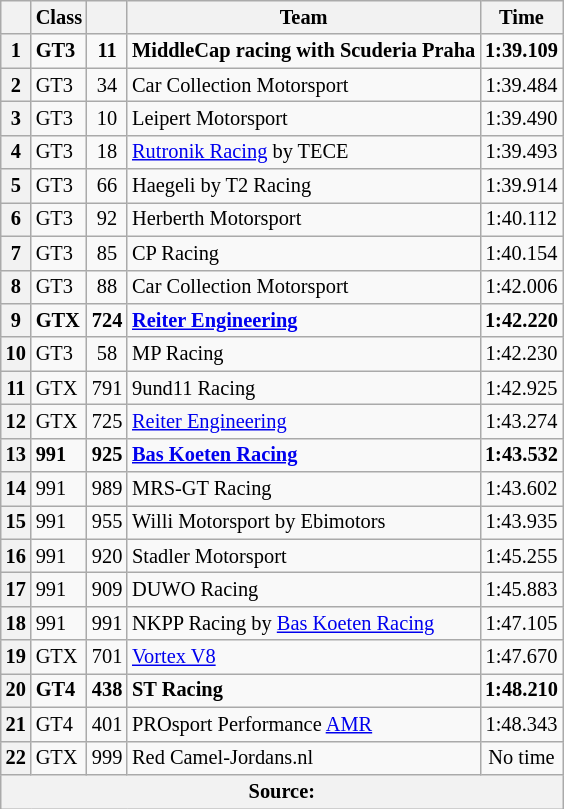<table class="wikitable sortable" style="font-size: 85%;">
<tr>
<th scope="col"></th>
<th scope="col">Class</th>
<th scope="col"></th>
<th scope="col">Team</th>
<th scope="col">Time</th>
</tr>
<tr style="font-weight:bold">
<th>1</th>
<td>GT3</td>
<td align="center">11</td>
<td> MiddleCap racing with Scuderia Praha</td>
<td align="center">1:39.109</td>
</tr>
<tr>
<th>2</th>
<td>GT3</td>
<td align="center">34</td>
<td> Car Collection Motorsport</td>
<td align="center">1:39.484</td>
</tr>
<tr>
<th>3</th>
<td>GT3</td>
<td align="center">10</td>
<td> Leipert Motorsport</td>
<td align="center">1:39.490</td>
</tr>
<tr>
<th>4</th>
<td>GT3</td>
<td align="center">18</td>
<td> <a href='#'>Rutronik Racing</a> by TECE</td>
<td align="center">1:39.493</td>
</tr>
<tr>
<th>5</th>
<td>GT3</td>
<td align="center">66</td>
<td> Haegeli by T2 Racing</td>
<td align="center">1:39.914</td>
</tr>
<tr>
<th>6</th>
<td>GT3</td>
<td align="center">92</td>
<td> Herberth Motorsport</td>
<td align="center">1:40.112</td>
</tr>
<tr>
<th>7</th>
<td>GT3</td>
<td align="center">85</td>
<td> CP Racing</td>
<td align="center">1:40.154</td>
</tr>
<tr>
<th>8</th>
<td>GT3</td>
<td align="center">88</td>
<td> Car Collection Motorsport</td>
<td align="center">1:42.006</td>
</tr>
<tr style="font-weight:bold">
<th>9</th>
<td>GTX</td>
<td align="center">724</td>
<td> <a href='#'>Reiter Engineering</a></td>
<td align="center">1:42.220</td>
</tr>
<tr>
<th>10</th>
<td>GT3</td>
<td align="center">58</td>
<td> MP Racing</td>
<td align="center">1:42.230</td>
</tr>
<tr>
<th>11</th>
<td>GTX</td>
<td align="center">791</td>
<td> 9und11 Racing</td>
<td align="center">1:42.925</td>
</tr>
<tr>
<th>12</th>
<td>GTX</td>
<td align="center">725</td>
<td> <a href='#'>Reiter Engineering</a></td>
<td align="center">1:43.274</td>
</tr>
<tr style="font-weight:bold">
<th>13</th>
<td>991</td>
<td align="center">925</td>
<td> <a href='#'>Bas Koeten Racing</a></td>
<td align="center">1:43.532</td>
</tr>
<tr>
<th>14</th>
<td>991</td>
<td align="center">989</td>
<td> MRS-GT Racing</td>
<td align="center">1:43.602</td>
</tr>
<tr>
<th>15</th>
<td>991</td>
<td align="center">955</td>
<td> Willi Motorsport by Ebimotors</td>
<td align="center">1:43.935</td>
</tr>
<tr>
<th>16</th>
<td>991</td>
<td align="center">920</td>
<td> Stadler Motorsport</td>
<td align="center">1:45.255</td>
</tr>
<tr>
<th>17</th>
<td>991</td>
<td align="center">909</td>
<td> DUWO Racing</td>
<td align="center">1:45.883</td>
</tr>
<tr>
<th>18</th>
<td>991</td>
<td align="center">991</td>
<td> NKPP Racing by <a href='#'>Bas Koeten Racing</a></td>
<td align="center">1:47.105</td>
</tr>
<tr>
<th>19</th>
<td>GTX</td>
<td align="center">701</td>
<td> <a href='#'>Vortex V8</a></td>
<td align="center">1:47.670</td>
</tr>
<tr style="font-weight:bold">
<th>20</th>
<td>GT4</td>
<td align="center">438</td>
<td> ST Racing</td>
<td align="center">1:48.210</td>
</tr>
<tr>
<th>21</th>
<td>GT4</td>
<td align="center">401</td>
<td> PROsport Performance <a href='#'>AMR</a></td>
<td align="center">1:48.343</td>
</tr>
<tr>
<th>22</th>
<td>GTX</td>
<td align="center">999</td>
<td> Red Camel-Jordans.nl</td>
<td align="center">No time</td>
</tr>
<tr>
<th colspan=5>Source:</th>
</tr>
</table>
